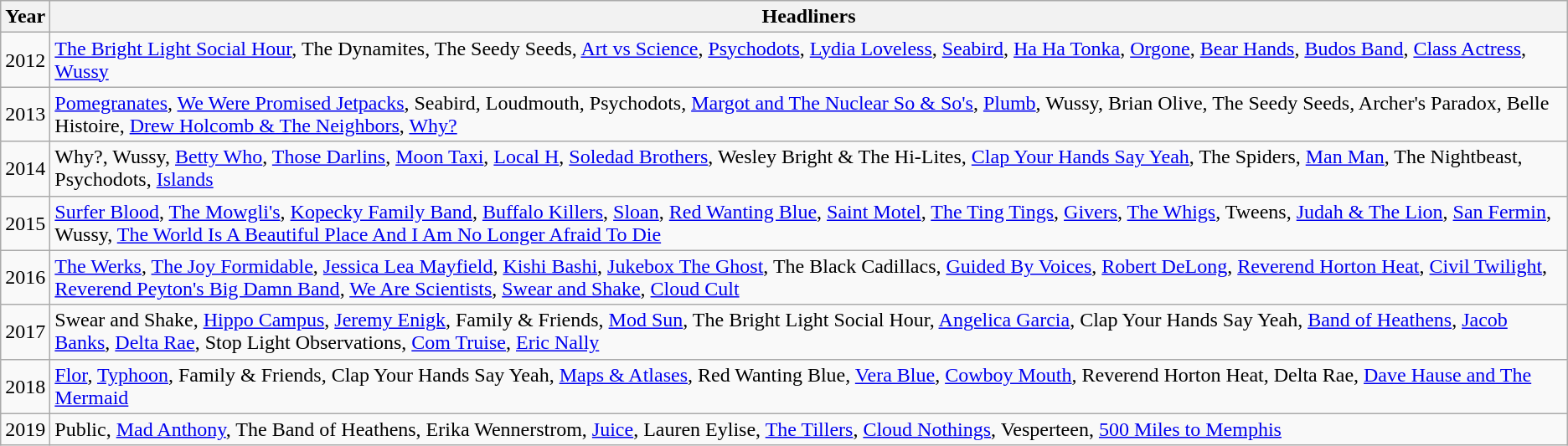<table class="wikitable">
<tr>
<th>Year</th>
<th>Headliners</th>
</tr>
<tr>
<td>2012</td>
<td><a href='#'>The Bright Light Social Hour</a>, The Dynamites, The Seedy Seeds, <a href='#'>Art vs Science</a>, <a href='#'>Psychodots</a>, <a href='#'>Lydia Loveless</a>, <a href='#'>Seabird</a>, <a href='#'>Ha Ha Tonka</a>, <a href='#'>Orgone</a>, <a href='#'>Bear Hands</a>, <a href='#'>Budos Band</a>, <a href='#'>Class Actress</a>, <a href='#'>Wussy</a></td>
</tr>
<tr>
<td>2013</td>
<td><a href='#'>Pomegranates</a>, <a href='#'>We Were Promised Jetpacks</a>, Seabird, Loudmouth, Psychodots, <a href='#'>Margot and The Nuclear So & So's</a>, <a href='#'>Plumb</a>, Wussy, Brian Olive, The Seedy Seeds, Archer's Paradox, Belle Histoire, <a href='#'>Drew Holcomb & The Neighbors</a>, <a href='#'>Why?</a></td>
</tr>
<tr>
<td>2014</td>
<td>Why?, Wussy, <a href='#'>Betty Who</a>, <a href='#'>Those Darlins</a>, <a href='#'>Moon Taxi</a>, <a href='#'>Local H</a>, <a href='#'>Soledad Brothers</a>, Wesley Bright & The Hi-Lites, <a href='#'>Clap Your Hands Say Yeah</a>, The Spiders, <a href='#'>Man Man</a>, The Nightbeast, Psychodots, <a href='#'>Islands</a></td>
</tr>
<tr>
<td>2015</td>
<td><a href='#'>Surfer Blood</a>, <a href='#'>The Mowgli's</a>, <a href='#'>Kopecky Family Band</a>, <a href='#'>Buffalo Killers</a>, <a href='#'>Sloan</a>, <a href='#'>Red Wanting Blue</a>, <a href='#'>Saint Motel</a>, <a href='#'>The Ting Tings</a>, <a href='#'>Givers</a>, <a href='#'>The Whigs</a>, Tweens, <a href='#'>Judah & The Lion</a>, <a href='#'>San Fermin</a>, Wussy, <a href='#'>The World Is A Beautiful Place And I Am No Longer Afraid To Die</a></td>
</tr>
<tr>
<td>2016</td>
<td><a href='#'>The Werks</a>, <a href='#'>The Joy Formidable</a>, <a href='#'>Jessica Lea Mayfield</a>, <a href='#'>Kishi Bashi</a>, <a href='#'>Jukebox The Ghost</a>, The Black Cadillacs, <a href='#'>Guided By Voices</a>, <a href='#'>Robert DeLong</a>, <a href='#'>Reverend Horton Heat</a>, <a href='#'>Civil Twilight</a>, <a href='#'>Reverend Peyton's Big Damn Band</a>, <a href='#'>We Are Scientists</a>, <a href='#'>Swear and Shake</a>, <a href='#'>Cloud Cult</a></td>
</tr>
<tr>
<td>2017</td>
<td>Swear and Shake, <a href='#'>Hippo Campus</a>, <a href='#'>Jeremy Enigk</a>, Family & Friends, <a href='#'>Mod Sun</a>, The Bright Light Social Hour, <a href='#'>Angelica Garcia</a>, Clap Your Hands Say Yeah, <a href='#'>Band of Heathens</a>, <a href='#'>Jacob Banks</a>, <a href='#'>Delta Rae</a>, Stop Light Observations, <a href='#'>Com Truise</a>, <a href='#'>Eric Nally</a></td>
</tr>
<tr>
<td>2018</td>
<td><a href='#'>Flor</a>, <a href='#'>Typhoon</a>, Family & Friends, Clap Your Hands Say Yeah, <a href='#'>Maps & Atlases</a>, Red Wanting Blue, <a href='#'>Vera Blue</a>, <a href='#'>Cowboy Mouth</a>, Reverend Horton Heat, Delta Rae, <a href='#'>Dave Hause and The Mermaid</a></td>
</tr>
<tr>
<td>2019</td>
<td>Public, <a href='#'>Mad Anthony</a>, The Band of Heathens, Erika Wennerstrom, <a href='#'>Juice</a>, Lauren Eylise, <a href='#'>The Tillers</a>, <a href='#'>Cloud Nothings</a>, Vesperteen, <a href='#'>500 Miles to Memphis</a></td>
</tr>
</table>
